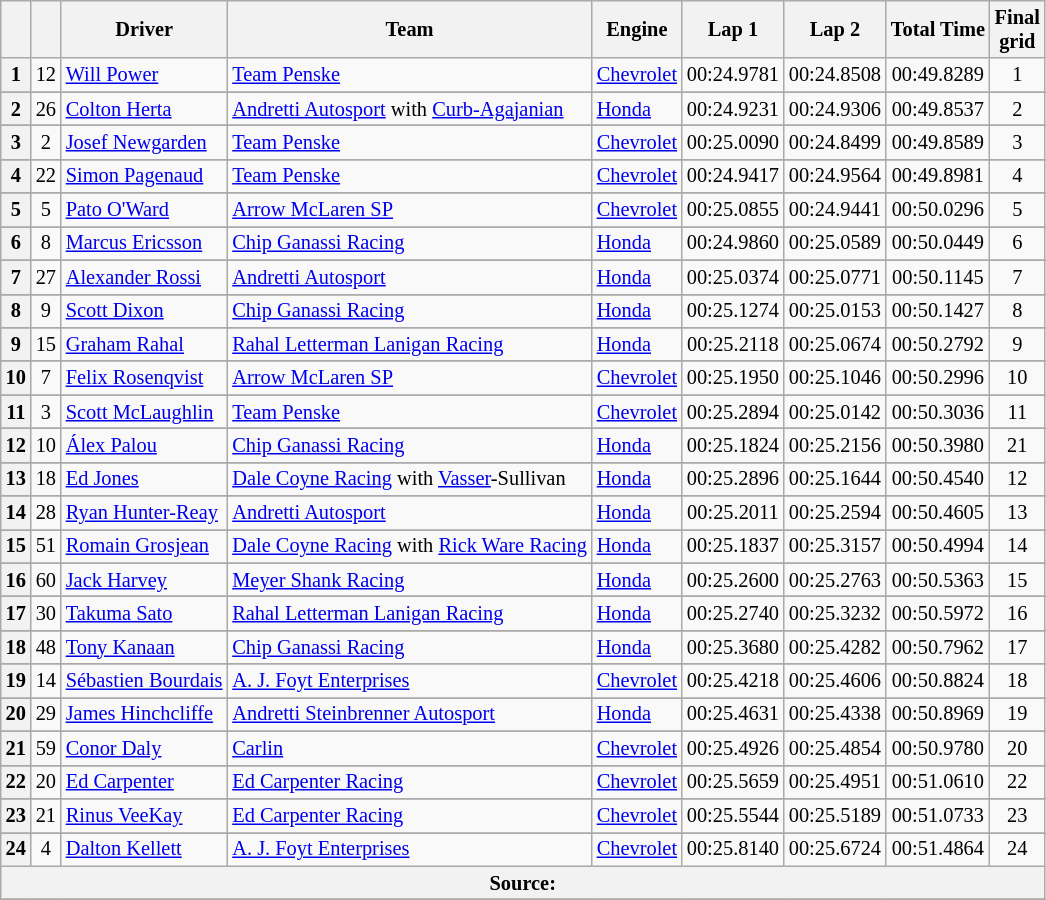<table class="wikitable sortable" style="text-align:center; font-size: 85%;">
<tr>
<th></th>
<th></th>
<th>Driver</th>
<th>Team</th>
<th>Engine</th>
<th>Lap 1</th>
<th>Lap 2</th>
<th>Total Time</th>
<th>Final<br>grid</th>
</tr>
<tr>
<th>1</th>
<td>12</td>
<td align="left"> <a href='#'>Will Power</a> <strong></strong></td>
<td align="left"><a href='#'>Team Penske</a></td>
<td align="left"><a href='#'>Chevrolet</a></td>
<td>00:24.9781</td>
<td>00:24.8508</td>
<td>00:49.8289</td>
<td>1</td>
</tr>
<tr>
</tr>
<tr>
<th>2</th>
<td>26</td>
<td align="left"> <a href='#'>Colton Herta</a></td>
<td align="left"><a href='#'>Andretti Autosport</a> with <a href='#'>Curb-Agajanian</a></td>
<td align="left"><a href='#'>Honda</a></td>
<td>00:24.9231</td>
<td>00:24.9306</td>
<td>00:49.8537</td>
<td>2</td>
</tr>
<tr>
</tr>
<tr>
<th>3</th>
<td>2</td>
<td align="left"> <a href='#'>Josef Newgarden</a> <strong></strong></td>
<td align="left"><a href='#'>Team Penske</a></td>
<td align="left"><a href='#'>Chevrolet</a></td>
<td>00:25.0090</td>
<td>00:24.8499</td>
<td>00:49.8589</td>
<td>3</td>
</tr>
<tr>
</tr>
<tr>
<th>4</th>
<td>22</td>
<td align="left"> <a href='#'>Simon Pagenaud</a></td>
<td align="left"><a href='#'>Team Penske</a></td>
<td align="left"><a href='#'>Chevrolet</a></td>
<td>00:24.9417</td>
<td>00:24.9564</td>
<td>00:49.8981</td>
<td>4</td>
</tr>
<tr>
</tr>
<tr>
<th>5</th>
<td>5</td>
<td align="left"> <a href='#'>Pato O'Ward</a></td>
<td align="left"><a href='#'>Arrow McLaren SP</a></td>
<td align="left"><a href='#'>Chevrolet</a></td>
<td>00:25.0855</td>
<td>00:24.9441</td>
<td>00:50.0296</td>
<td>5</td>
</tr>
<tr>
</tr>
<tr>
<th>6</th>
<td>8</td>
<td align="left"> <a href='#'>Marcus Ericsson</a></td>
<td align="left"><a href='#'>Chip Ganassi Racing</a></td>
<td align="left"><a href='#'>Honda</a></td>
<td>00:24.9860</td>
<td>00:25.0589</td>
<td>00:50.0449</td>
<td>6</td>
</tr>
<tr>
</tr>
<tr>
<th>7</th>
<td>27</td>
<td align="left"> <a href='#'>Alexander Rossi</a></td>
<td align="left"><a href='#'>Andretti Autosport</a></td>
<td align="left"><a href='#'>Honda</a></td>
<td>00:25.0374</td>
<td>00:25.0771</td>
<td>00:50.1145</td>
<td>7</td>
</tr>
<tr>
</tr>
<tr>
<th>8</th>
<td>9</td>
<td align="left"> <a href='#'>Scott Dixon</a> <strong></strong></td>
<td align="left"><a href='#'>Chip Ganassi Racing</a></td>
<td align="left"><a href='#'>Honda</a></td>
<td>00:25.1274</td>
<td>00:25.0153</td>
<td>00:50.1427</td>
<td>8</td>
</tr>
<tr>
</tr>
<tr>
<th>9</th>
<td>15</td>
<td align="left"> <a href='#'>Graham Rahal</a></td>
<td align="left"><a href='#'>Rahal Letterman Lanigan Racing</a></td>
<td align="left"><a href='#'>Honda</a></td>
<td>00:25.2118</td>
<td>00:25.0674</td>
<td>00:50.2792</td>
<td>9</td>
</tr>
<tr>
</tr>
<tr>
<th>10</th>
<td>7</td>
<td align="left"> <a href='#'>Felix Rosenqvist</a></td>
<td align="left"><a href='#'>Arrow McLaren SP</a></td>
<td align="left"><a href='#'>Chevrolet</a></td>
<td>00:25.1950</td>
<td>00:25.1046</td>
<td>00:50.2996</td>
<td>10</td>
</tr>
<tr>
</tr>
<tr>
<th>11</th>
<td>3</td>
<td align="left"> <a href='#'>Scott McLaughlin</a> <strong></strong></td>
<td align="left"><a href='#'>Team Penske</a></td>
<td align="left"><a href='#'>Chevrolet</a></td>
<td>00:25.2894</td>
<td>00:25.0142</td>
<td>00:50.3036</td>
<td>11</td>
</tr>
<tr>
</tr>
<tr>
<th>12</th>
<td>10</td>
<td align="left"> <a href='#'>Álex Palou</a></td>
<td align="left"><a href='#'>Chip Ganassi Racing</a></td>
<td align="left"><a href='#'>Honda</a></td>
<td>00:25.1824</td>
<td>00:25.2156</td>
<td>00:50.3980</td>
<td>21</td>
</tr>
<tr>
</tr>
<tr>
<th>13</th>
<td>18</td>
<td align="left"> <a href='#'>Ed Jones</a></td>
<td align="left"><a href='#'>Dale Coyne Racing</a> with <a href='#'>Vasser</a>-Sullivan</td>
<td align="left"><a href='#'>Honda</a></td>
<td>00:25.2896</td>
<td>00:25.1644</td>
<td>00:50.4540</td>
<td>12</td>
</tr>
<tr>
</tr>
<tr>
<th>14</th>
<td>28</td>
<td align="left"> <a href='#'>Ryan Hunter-Reay</a></td>
<td align="left"><a href='#'>Andretti Autosport</a></td>
<td align="left"><a href='#'>Honda</a></td>
<td>00:25.2011</td>
<td>00:25.2594</td>
<td>00:50.4605</td>
<td>13</td>
</tr>
<tr>
</tr>
<tr>
<th>15</th>
<td>51</td>
<td align="left"> <a href='#'>Romain Grosjean</a> <strong></strong></td>
<td align="left"><a href='#'>Dale Coyne Racing</a> with <a href='#'>Rick Ware Racing</a></td>
<td align="left"><a href='#'>Honda</a></td>
<td>00:25.1837</td>
<td>00:25.3157</td>
<td>00:50.4994</td>
<td>14</td>
</tr>
<tr>
</tr>
<tr>
<th>16</th>
<td>60</td>
<td align="left"> <a href='#'>Jack Harvey</a></td>
<td align="left"><a href='#'>Meyer Shank Racing</a></td>
<td align="left"><a href='#'>Honda</a></td>
<td>00:25.2600</td>
<td>00:25.2763</td>
<td>00:50.5363</td>
<td>15</td>
</tr>
<tr>
</tr>
<tr>
<th>17</th>
<td>30</td>
<td align="left"> <a href='#'>Takuma Sato</a> <strong></strong></td>
<td align="left"><a href='#'>Rahal Letterman Lanigan Racing</a></td>
<td align="left"><a href='#'>Honda</a></td>
<td>00:25.2740</td>
<td>00:25.3232</td>
<td>00:50.5972</td>
<td>16</td>
</tr>
<tr>
</tr>
<tr>
<th>18</th>
<td>48</td>
<td align="left"> <a href='#'>Tony Kanaan</a></td>
<td align="left"><a href='#'>Chip Ganassi Racing</a></td>
<td align="left"><a href='#'>Honda</a></td>
<td>00:25.3680</td>
<td>00:25.4282</td>
<td>00:50.7962</td>
<td>17</td>
</tr>
<tr>
</tr>
<tr>
<th>19</th>
<td>14</td>
<td align="left"> <a href='#'>Sébastien Bourdais</a></td>
<td align="left"><a href='#'>A. J. Foyt Enterprises</a></td>
<td align="left"><a href='#'>Chevrolet</a></td>
<td>00:25.4218</td>
<td>00:25.4606</td>
<td>00:50.8824</td>
<td>18</td>
</tr>
<tr>
</tr>
<tr>
<th>20</th>
<td>29</td>
<td align="left"> <a href='#'>James Hinchcliffe</a></td>
<td align="left"><a href='#'>Andretti Steinbrenner Autosport</a></td>
<td align="left"><a href='#'>Honda</a></td>
<td>00:25.4631</td>
<td>00:25.4338</td>
<td>00:50.8969</td>
<td>19</td>
</tr>
<tr>
</tr>
<tr>
<th>21</th>
<td>59</td>
<td align="left"> <a href='#'>Conor Daly</a></td>
<td align="left"><a href='#'>Carlin</a></td>
<td align="left"><a href='#'>Chevrolet</a></td>
<td>00:25.4926</td>
<td>00:25.4854</td>
<td>00:50.9780</td>
<td>20</td>
</tr>
<tr>
</tr>
<tr>
<th>22</th>
<td>20</td>
<td align="left"> <a href='#'>Ed Carpenter</a></td>
<td align="left"><a href='#'>Ed Carpenter Racing</a></td>
<td align="left"><a href='#'>Chevrolet</a></td>
<td>00:25.5659</td>
<td>00:25.4951</td>
<td>00:51.0610</td>
<td>22</td>
</tr>
<tr>
</tr>
<tr>
<th>23</th>
<td>21</td>
<td align="left"> <a href='#'>Rinus VeeKay</a></td>
<td align="left"><a href='#'>Ed Carpenter Racing</a></td>
<td align="left"><a href='#'>Chevrolet</a></td>
<td>00:25.5544</td>
<td>00:25.5189</td>
<td>00:51.0733</td>
<td>23</td>
</tr>
<tr>
</tr>
<tr>
<th>24</th>
<td>4</td>
<td align="left"> <a href='#'>Dalton Kellett</a></td>
<td align="left"><a href='#'>A. J. Foyt Enterprises</a></td>
<td align="left"><a href='#'>Chevrolet</a></td>
<td>00:25.8140</td>
<td>00:25.6724</td>
<td>00:51.4864</td>
<td>24</td>
</tr>
<tr>
<th colspan="9">Source:</th>
</tr>
<tr>
</tr>
</table>
